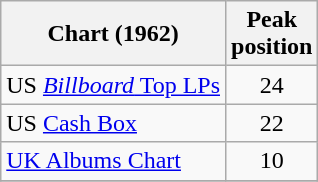<table class="wikitable">
<tr>
<th>Chart (1962)</th>
<th>Peak<br>position</th>
</tr>
<tr>
<td>US <a href='#'><em>Billboard</em> Top LPs</a></td>
<td align="center">24</td>
</tr>
<tr>
<td>US <a href='#'>Cash Box</a></td>
<td align="center">22</td>
</tr>
<tr>
<td><a href='#'>UK Albums Chart</a></td>
<td align="center">10</td>
</tr>
<tr>
</tr>
</table>
